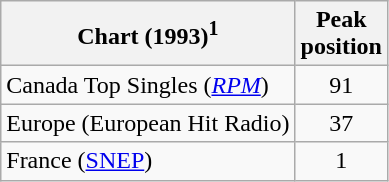<table class="wikitable sortable">
<tr>
<th align="left">Chart (1993)<sup>1</sup></th>
<th align="center">Peak<br>position</th>
</tr>
<tr>
<td align="left">Canada Top Singles (<a href='#'><em>RPM</em></a>)</td>
<td align="center">91</td>
</tr>
<tr>
<td align="left">Europe (European Hit Radio)</td>
<td align="center">37</td>
</tr>
<tr>
<td align="left">France (<a href='#'>SNEP</a>)</td>
<td align="center">1</td>
</tr>
</table>
